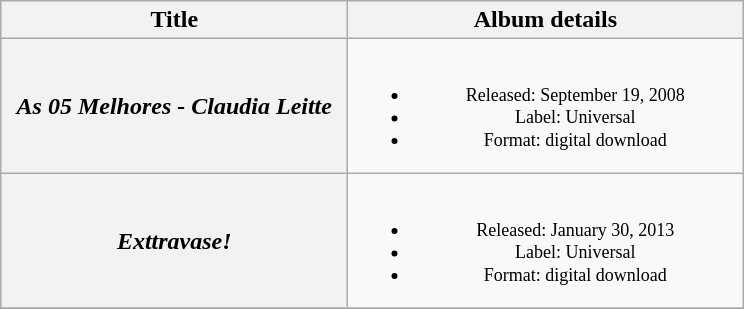<table class="wikitable plainrowheaders" style="text-align:center;" border="1">
<tr>
<th scope="col" rowspan="1" style="width:14em;">Title</th>
<th scope="col" rowspan="1" style="width:16em;">Album details</th>
</tr>
<tr>
<th scope="row"><em>As 05 Melhores - Claudia Leitte</em></th>
<td style="font-size:12px;"><br><ul><li>Released: September 19, 2008</li><li>Label: Universal</li><li>Format: digital download</li></ul></td>
</tr>
<tr>
<th scope="row"><em>Exttravase!</em></th>
<td style="font-size:12px;"><br><ul><li>Released: January 30, 2013</li><li>Label: Universal</li><li>Format: digital download</li></ul></td>
</tr>
<tr>
</tr>
</table>
